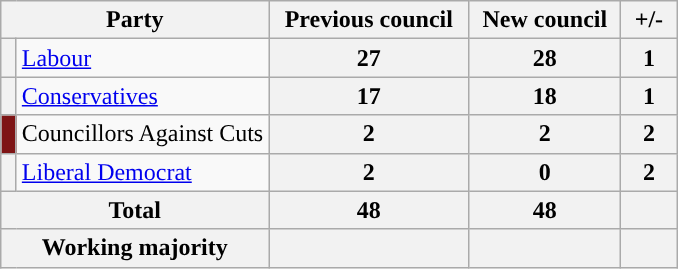<table class="wikitable">
<tr>
<th valign=top colspan="2" style="width: 100px">Party</th>
<th valign=top style="width: 126px">Previous council</th>
<th valign=top style="width: 94px">New council</th>
<th valign=top style="width: 30px">+/-</th>
</tr>
<tr>
<th style="background-color: "></th>
<td><a href='#'>Labour</a></td>
<th align=center>27</th>
<th align=center>28</th>
<th align=center>1</th>
</tr>
<tr>
<th style="background-color: "></th>
<td><a href='#'>Conservatives</a></td>
<th align=center>17</th>
<th align=center>18</th>
<th align=center>1</th>
</tr>
<tr>
<th style="background-color: #7E1415; width: 3px;"></th>
<td>Councillors Against Cuts</td>
<th align=center>2</th>
<th align=center>2</th>
<th align=center>2</th>
</tr>
<tr>
<th style="background-color: "></th>
<td><a href='#'>Liberal Democrat</a></td>
<th align=center>2</th>
<th align=center>0</th>
<th align=center>2</th>
</tr>
<tr>
<th colspan=2>Total</th>
<th style="text-align: center">48</th>
<th style="text-align: center">48</th>
<th></th>
</tr>
<tr>
<th colspan=2>Working majority</th>
<th></th>
<th></th>
<th></th>
</tr>
</table>
